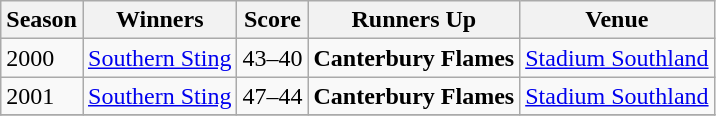<table class="wikitable collapsible">
<tr>
<th>Season</th>
<th>Winners</th>
<th>Score</th>
<th>Runners Up</th>
<th>Venue</th>
</tr>
<tr>
<td>2000</td>
<td><a href='#'>Southern Sting</a></td>
<td>43–40</td>
<td><strong>Canterbury Flames</strong></td>
<td><a href='#'>Stadium Southland</a></td>
</tr>
<tr>
<td>2001</td>
<td><a href='#'>Southern Sting</a></td>
<td>47–44</td>
<td><strong>Canterbury Flames</strong></td>
<td><a href='#'>Stadium Southland</a></td>
</tr>
<tr>
</tr>
</table>
